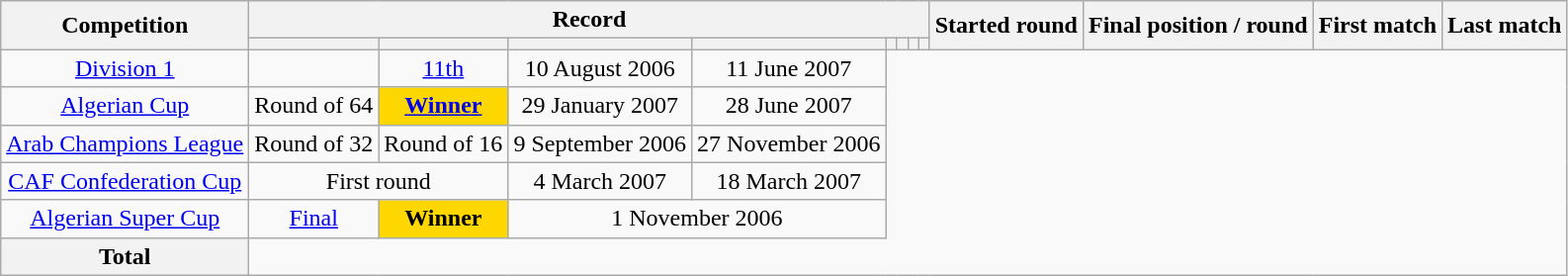<table class="wikitable" style="text-align: center">
<tr>
<th rowspan=2>Competition</th>
<th colspan=8>Record</th>
<th rowspan=2>Started round</th>
<th rowspan=2>Final position / round</th>
<th rowspan=2>First match</th>
<th rowspan=2>Last match</th>
</tr>
<tr>
<th></th>
<th></th>
<th></th>
<th></th>
<th></th>
<th></th>
<th></th>
<th></th>
</tr>
<tr>
<td><a href='#'>Division 1</a><br></td>
<td></td>
<td><a href='#'>11th</a></td>
<td>10 August 2006</td>
<td>11 June 2007</td>
</tr>
<tr>
<td><a href='#'>Algerian Cup</a><br></td>
<td>Round of 64</td>
<td style="background:gold;"><a href='#'><strong>Winner</strong></a></td>
<td>29 January 2007</td>
<td>28 June 2007</td>
</tr>
<tr>
<td><a href='#'>Arab Champions League</a><br></td>
<td>Round of 32</td>
<td>Round of 16</td>
<td>9 September 2006</td>
<td>27 November 2006</td>
</tr>
<tr>
<td><a href='#'>CAF Confederation Cup</a><br></td>
<td colspan=2>First round</td>
<td>4 March 2007</td>
<td>18 March 2007</td>
</tr>
<tr>
<td><a href='#'>Algerian Super Cup</a><br></td>
<td><a href='#'>Final</a></td>
<td style="background:gold;"><strong>Winner</strong></td>
<td colspan=2>1 November 2006</td>
</tr>
<tr>
<th>Total<br></th>
</tr>
</table>
